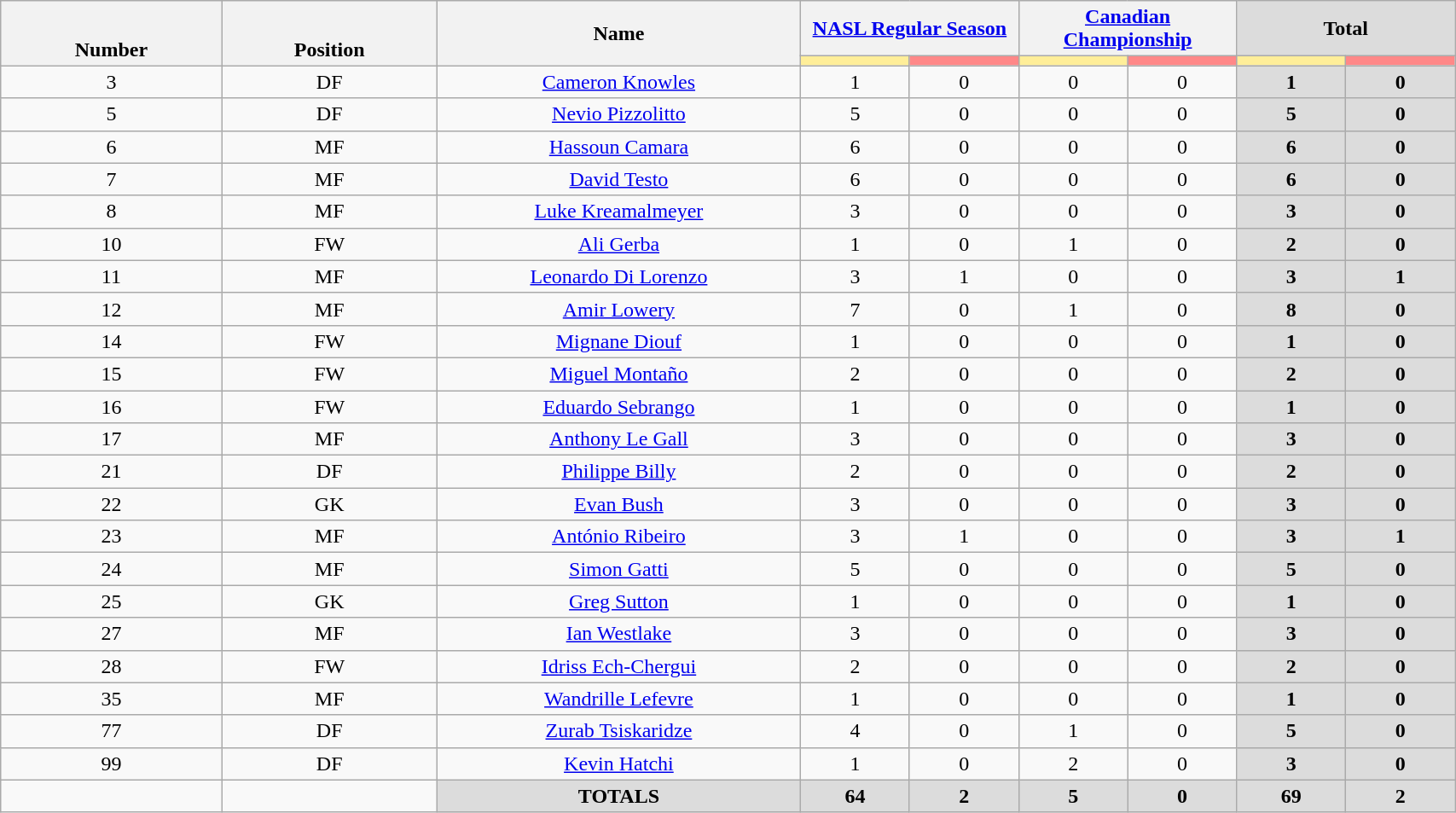<table class="wikitable"  style="text-align:center; width:90%;">
<tr>
<th rowspan="2" style="vertical-align:bottom;">Number</th>
<th rowspan="2" style="vertical-align:bottom;">Position</th>
<th rowspan="2" style="width:25%;">Name</th>
<th colspan="2" style="width:15%;"><a href='#'>NASL Regular Season</a></th>
<th colspan="2" style="width:15%;"><a href='#'>Canadian Championship</a></th>
<th colspan="2"  style="width:15%; background:#dcdcdc;">Total</th>
</tr>
<tr>
<th style="width:60px; background:#fe9;"></th>
<th style="width:60px; background:#ff8888;"></th>
<th style="width:60px; background:#fe9;"></th>
<th style="width:60px; background:#ff8888;"></th>
<th style="width:60px; background:#fe9;"></th>
<th style="width:60px; background:#ff8888;"></th>
</tr>
<tr>
<td>3</td>
<td>DF</td>
<td><a href='#'>Cameron Knowles</a></td>
<td>1</td>
<td>0</td>
<td>0</td>
<td>0</td>
<td style="background: #DCDCDC"><strong>1</strong></td>
<td style="background: #DCDCDC"><strong>0</strong></td>
</tr>
<tr>
<td>5</td>
<td>DF</td>
<td><a href='#'>Nevio Pizzolitto</a></td>
<td>5</td>
<td>0</td>
<td>0</td>
<td>0</td>
<td style="background: #DCDCDC"><strong>5</strong></td>
<td style="background: #DCDCDC"><strong>0</strong></td>
</tr>
<tr>
<td>6</td>
<td>MF</td>
<td><a href='#'>Hassoun Camara</a></td>
<td>6</td>
<td>0</td>
<td>0</td>
<td>0</td>
<td style="background: #DCDCDC"><strong>6</strong></td>
<td style="background: #DCDCDC"><strong>0</strong></td>
</tr>
<tr>
<td>7</td>
<td>MF</td>
<td><a href='#'>David Testo</a></td>
<td>6</td>
<td>0</td>
<td>0</td>
<td>0</td>
<td style="background: #DCDCDC"><strong>6</strong></td>
<td style="background: #DCDCDC"><strong>0</strong></td>
</tr>
<tr>
<td>8</td>
<td>MF</td>
<td><a href='#'>Luke Kreamalmeyer</a></td>
<td>3</td>
<td>0</td>
<td>0</td>
<td>0</td>
<td style="background: #DCDCDC"><strong>3</strong></td>
<td style="background: #DCDCDC"><strong>0</strong></td>
</tr>
<tr>
<td>10</td>
<td>FW</td>
<td><a href='#'>Ali Gerba</a></td>
<td>1</td>
<td>0</td>
<td>1</td>
<td>0</td>
<td style="background: #DCDCDC"><strong>2</strong></td>
<td style="background: #DCDCDC"><strong>0</strong></td>
</tr>
<tr>
<td>11</td>
<td>MF</td>
<td><a href='#'>Leonardo Di Lorenzo</a></td>
<td>3</td>
<td>1</td>
<td>0</td>
<td>0</td>
<td style="background: #DCDCDC"><strong>3</strong></td>
<td style="background: #DCDCDC"><strong>1</strong></td>
</tr>
<tr>
<td>12</td>
<td>MF</td>
<td><a href='#'>Amir Lowery</a></td>
<td>7</td>
<td>0</td>
<td>1</td>
<td>0</td>
<td style="background: #DCDCDC"><strong>8</strong></td>
<td style="background: #DCDCDC"><strong>0</strong></td>
</tr>
<tr>
<td>14</td>
<td>FW</td>
<td><a href='#'>Mignane Diouf</a></td>
<td>1</td>
<td>0</td>
<td>0</td>
<td>0</td>
<td style="background: #DCDCDC"><strong>1</strong></td>
<td style="background: #DCDCDC"><strong>0</strong></td>
</tr>
<tr>
<td>15</td>
<td>FW</td>
<td><a href='#'>Miguel Montaño</a></td>
<td>2</td>
<td>0</td>
<td>0</td>
<td>0</td>
<td style="background: #DCDCDC"><strong>2</strong></td>
<td style="background: #DCDCDC"><strong>0</strong></td>
</tr>
<tr>
<td>16</td>
<td>FW</td>
<td><a href='#'>Eduardo Sebrango</a></td>
<td>1</td>
<td>0</td>
<td>0</td>
<td>0</td>
<td style="background: #DCDCDC"><strong>1</strong></td>
<td style="background: #DCDCDC"><strong>0</strong></td>
</tr>
<tr>
<td>17</td>
<td>MF</td>
<td><a href='#'>Anthony Le Gall</a></td>
<td>3</td>
<td>0</td>
<td>0</td>
<td>0</td>
<td style="background: #DCDCDC"><strong>3</strong></td>
<td style="background: #DCDCDC"><strong>0</strong></td>
</tr>
<tr>
<td>21</td>
<td>DF</td>
<td><a href='#'>Philippe Billy</a></td>
<td>2</td>
<td>0</td>
<td>0</td>
<td>0</td>
<td style="background: #DCDCDC"><strong>2</strong></td>
<td style="background: #DCDCDC"><strong>0</strong></td>
</tr>
<tr>
<td>22</td>
<td>GK</td>
<td><a href='#'>Evan Bush</a></td>
<td>3</td>
<td>0</td>
<td>0</td>
<td>0</td>
<td style="background: #DCDCDC"><strong>3</strong></td>
<td style="background: #DCDCDC"><strong>0</strong></td>
</tr>
<tr>
<td>23</td>
<td>MF</td>
<td><a href='#'>António Ribeiro</a></td>
<td>3</td>
<td>1</td>
<td>0</td>
<td>0</td>
<td style="background: #DCDCDC"><strong>3</strong></td>
<td style="background: #DCDCDC"><strong>1</strong></td>
</tr>
<tr>
<td>24</td>
<td>MF</td>
<td><a href='#'>Simon Gatti</a></td>
<td>5</td>
<td>0</td>
<td>0</td>
<td>0</td>
<td style="background: #DCDCDC"><strong>5</strong></td>
<td style="background: #DCDCDC"><strong>0</strong></td>
</tr>
<tr>
<td>25</td>
<td>GK</td>
<td><a href='#'>Greg Sutton</a></td>
<td>1</td>
<td>0</td>
<td>0</td>
<td>0</td>
<td style="background: #DCDCDC"><strong>1</strong></td>
<td style="background: #DCDCDC"><strong>0</strong></td>
</tr>
<tr>
<td>27</td>
<td>MF</td>
<td><a href='#'>Ian Westlake</a></td>
<td>3</td>
<td>0</td>
<td>0</td>
<td>0</td>
<td style="background: #DCDCDC"><strong>3</strong></td>
<td style="background: #DCDCDC"><strong>0</strong></td>
</tr>
<tr>
<td>28</td>
<td>FW</td>
<td><a href='#'>Idriss Ech-Chergui</a></td>
<td>2</td>
<td>0</td>
<td>0</td>
<td>0</td>
<td style="background: #DCDCDC"><strong>2</strong></td>
<td style="background: #DCDCDC"><strong>0</strong></td>
</tr>
<tr>
<td>35</td>
<td>MF</td>
<td><a href='#'>Wandrille Lefevre</a></td>
<td>1</td>
<td>0</td>
<td>0</td>
<td>0</td>
<td style="background: #DCDCDC"><strong>1</strong></td>
<td style="background: #DCDCDC"><strong>0</strong></td>
</tr>
<tr>
<td>77</td>
<td>DF</td>
<td><a href='#'>Zurab Tsiskaridze</a></td>
<td>4</td>
<td>0</td>
<td>1</td>
<td>0</td>
<td style="background: #DCDCDC"><strong>5</strong></td>
<td style="background: #DCDCDC"><strong>0</strong></td>
</tr>
<tr>
<td>99</td>
<td>DF</td>
<td><a href='#'>Kevin Hatchi</a></td>
<td>1</td>
<td>0</td>
<td>2</td>
<td>0</td>
<td style="background: #DCDCDC"><strong>3</strong></td>
<td style="background: #DCDCDC"><strong>0</strong></td>
</tr>
<tr>
<td></td>
<td></td>
<td style="background: #DCDCDC"><strong>TOTALS</strong></td>
<td style="background: #DCDCDC"><strong>64</strong></td>
<td style="background: #DCDCDC"><strong>2</strong></td>
<td style="background: #DCDCDC"><strong>5</strong></td>
<td style="background: #DCDCDC"><strong>0</strong></td>
<td style="background: #DCDCDC"><strong>69</strong></td>
<td style="background: #DCDCDC"><strong>2</strong></td>
</tr>
</table>
